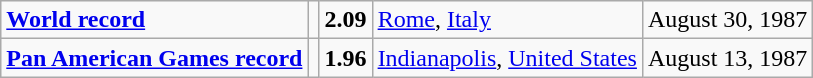<table class="wikitable">
<tr>
<td><strong><a href='#'>World record</a></strong></td>
<td></td>
<td><strong>2.09</strong></td>
<td><a href='#'>Rome</a>, <a href='#'>Italy</a></td>
<td>August 30, 1987</td>
</tr>
<tr>
<td><strong><a href='#'>Pan American Games record</a></strong></td>
<td></td>
<td><strong>1.96</strong></td>
<td><a href='#'>Indianapolis</a>, <a href='#'>United States</a></td>
<td>August 13, 1987</td>
</tr>
</table>
